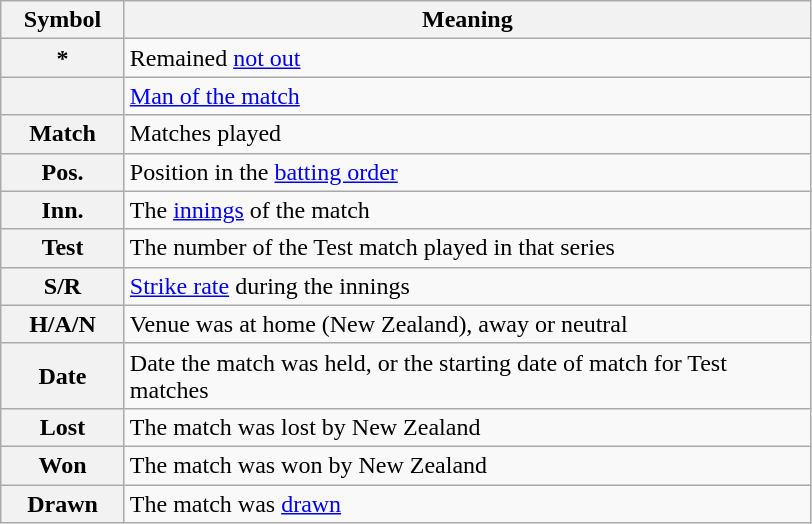<table class="wikitable plainrowheaders" border="1">
<tr>
<th scope="col" style="width:75px">Symbol</th>
<th scope="col" style="width:450px">Meaning</th>
</tr>
<tr>
<th scope="row">*</th>
<td>Remained <a href='#'>not out</a></td>
</tr>
<tr>
<th scope="row"></th>
<td><a href='#'>Man of the match</a></td>
</tr>
<tr>
<th scope="row">Match</th>
<td>Matches played</td>
</tr>
<tr>
<th scope="row">Pos.</th>
<td>Position in the <a href='#'>batting order</a></td>
</tr>
<tr>
<th scope="row">Inn.</th>
<td>The <a href='#'>innings</a> of the match</td>
</tr>
<tr>
<th scope="row">Test</th>
<td>The number of the Test match played in that series</td>
</tr>
<tr>
<th scope="row">S/R</th>
<td><a href='#'>Strike rate</a> during the innings</td>
</tr>
<tr>
<th scope="row">H/A/N</th>
<td>Venue was at home (New Zealand), away or neutral</td>
</tr>
<tr>
<th scope="row">Date</th>
<td>Date the match was held, or the starting date of match for Test matches</td>
</tr>
<tr>
<th scope="row">Lost</th>
<td>The match was lost by New Zealand</td>
</tr>
<tr>
<th scope="row">Won</th>
<td>The match was won by New Zealand</td>
</tr>
<tr>
<th scope="row">Drawn</th>
<td>The match was <a href='#'>drawn</a></td>
</tr>
</table>
